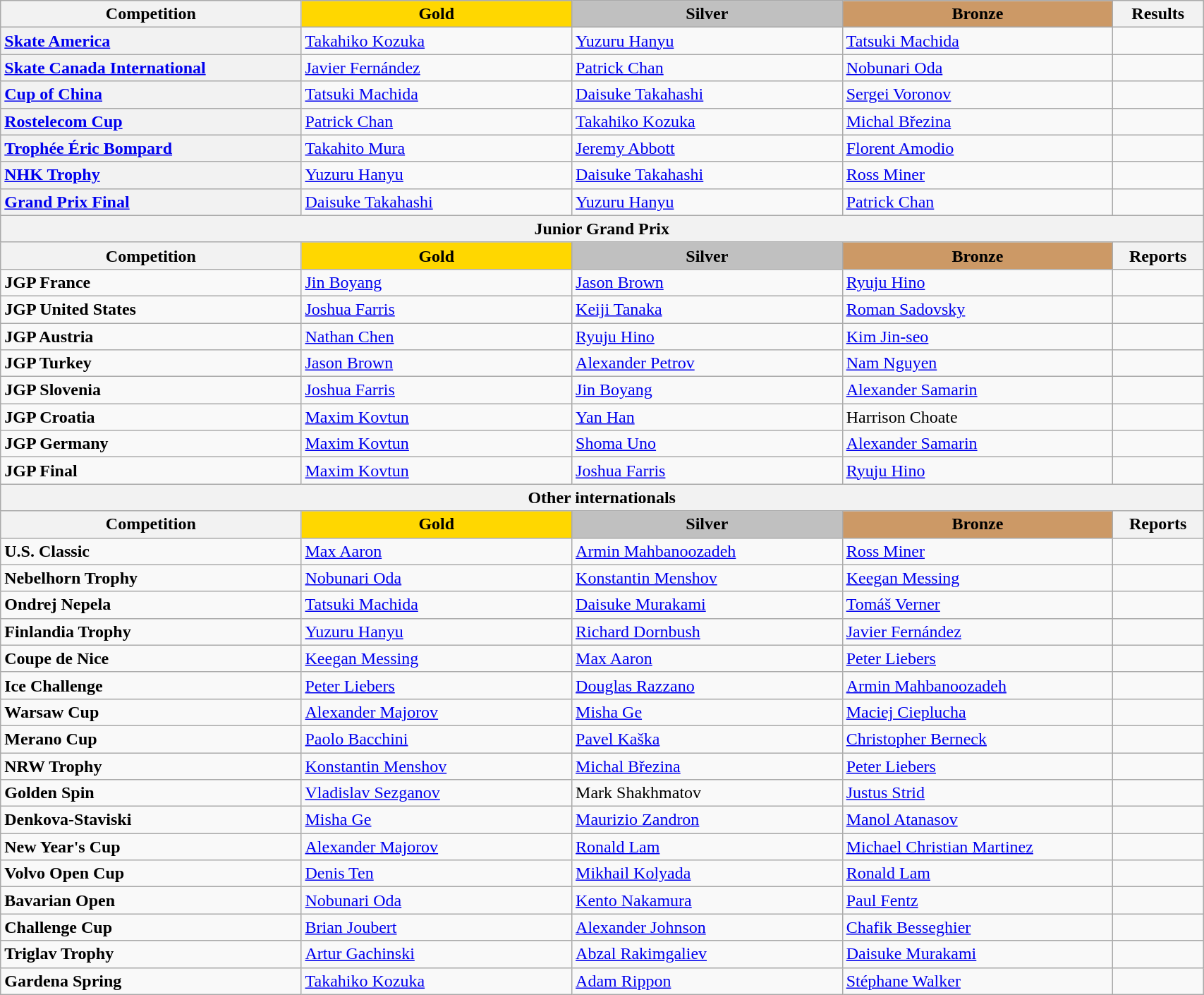<table class="wikitable unsortable" style="text-align:left; width:90%">
<tr>
<th scope="col" style="text-align:center; width:25%">Competition</th>
<td scope="col" style="text-align:center; width:22.5%; background:gold"><strong>Gold</strong></td>
<td scope="col" style="text-align:center; width:22.5%; background:silver"><strong>Silver</strong></td>
<td scope="col" style="text-align:center; width:22.5%; background:#c96"><strong>Bronze</strong></td>
<th scope="col" style="text-align:center; width:7.5%">Results</th>
</tr>
<tr>
<th scope="row" style="text-align:left"> <a href='#'>Skate America</a></th>
<td> <a href='#'>Takahiko Kozuka</a></td>
<td> <a href='#'>Yuzuru Hanyu</a></td>
<td> <a href='#'>Tatsuki Machida</a></td>
<td></td>
</tr>
<tr>
<th scope="row" style="text-align:left"> <a href='#'>Skate Canada International</a></th>
<td> <a href='#'>Javier Fernández</a></td>
<td> <a href='#'>Patrick Chan</a></td>
<td> <a href='#'>Nobunari Oda</a></td>
<td></td>
</tr>
<tr>
<th scope="row" style="text-align:left"> <a href='#'>Cup of China</a></th>
<td> <a href='#'>Tatsuki Machida</a></td>
<td> <a href='#'>Daisuke Takahashi</a></td>
<td> <a href='#'>Sergei Voronov</a></td>
<td></td>
</tr>
<tr>
<th scope="row" style="text-align:left"> <a href='#'>Rostelecom Cup</a></th>
<td> <a href='#'>Patrick Chan</a></td>
<td> <a href='#'>Takahiko Kozuka</a></td>
<td> <a href='#'>Michal Březina</a></td>
<td></td>
</tr>
<tr>
<th scope="row" style="text-align:left"> <a href='#'>Trophée Éric Bompard</a></th>
<td> <a href='#'>Takahito Mura</a></td>
<td> <a href='#'>Jeremy Abbott</a></td>
<td> <a href='#'>Florent Amodio</a></td>
<td></td>
</tr>
<tr>
<th scope="row" style="text-align:left"> <a href='#'>NHK Trophy</a></th>
<td> <a href='#'>Yuzuru Hanyu</a></td>
<td> <a href='#'>Daisuke Takahashi</a></td>
<td> <a href='#'>Ross Miner</a></td>
<td></td>
</tr>
<tr>
<th scope="row" style="text-align:left"> <a href='#'>Grand Prix Final</a></th>
<td> <a href='#'>Daisuke Takahashi</a></td>
<td> <a href='#'>Yuzuru Hanyu</a></td>
<td> <a href='#'>Patrick Chan</a></td>
<td></td>
</tr>
<tr>
<th colspan=5>Junior Grand Prix</th>
</tr>
<tr>
<th>Competition</th>
<td align=center bgcolor=gold><strong>Gold</strong></td>
<td align=center bgcolor=silver><strong>Silver</strong></td>
<td align=center bgcolor=cc9966><strong>Bronze</strong></td>
<th>Reports</th>
</tr>
<tr>
<td><strong>JGP France</strong></td>
<td> <a href='#'>Jin Boyang</a></td>
<td> <a href='#'>Jason Brown</a></td>
<td> <a href='#'>Ryuju Hino</a></td>
<td></td>
</tr>
<tr>
<td><strong>JGP United States</strong></td>
<td> <a href='#'>Joshua Farris</a></td>
<td> <a href='#'>Keiji Tanaka</a></td>
<td> <a href='#'>Roman Sadovsky</a></td>
<td></td>
</tr>
<tr>
<td><strong>JGP Austria</strong></td>
<td> <a href='#'>Nathan Chen</a></td>
<td> <a href='#'>Ryuju Hino</a></td>
<td> <a href='#'>Kim Jin-seo</a></td>
<td></td>
</tr>
<tr>
<td><strong>JGP Turkey</strong></td>
<td> <a href='#'>Jason Brown</a></td>
<td> <a href='#'>Alexander Petrov</a></td>
<td> <a href='#'>Nam Nguyen</a></td>
<td></td>
</tr>
<tr>
<td><strong>JGP Slovenia</strong></td>
<td> <a href='#'>Joshua Farris</a></td>
<td> <a href='#'>Jin Boyang</a></td>
<td> <a href='#'>Alexander Samarin</a></td>
<td></td>
</tr>
<tr>
<td><strong>JGP Croatia</strong></td>
<td> <a href='#'>Maxim Kovtun</a></td>
<td> <a href='#'>Yan Han</a></td>
<td> Harrison Choate</td>
<td></td>
</tr>
<tr>
<td><strong>JGP Germany</strong></td>
<td> <a href='#'>Maxim Kovtun</a></td>
<td> <a href='#'>Shoma Uno</a></td>
<td> <a href='#'>Alexander Samarin</a></td>
<td></td>
</tr>
<tr>
<td><strong>JGP Final</strong></td>
<td> <a href='#'>Maxim Kovtun</a></td>
<td> <a href='#'>Joshua Farris</a></td>
<td> <a href='#'>Ryuju Hino</a></td>
<td></td>
</tr>
<tr>
<th colspan=5>Other internationals</th>
</tr>
<tr>
<th>Competition</th>
<td align=center bgcolor=gold><strong>Gold</strong></td>
<td align=center bgcolor=silver><strong>Silver</strong></td>
<td align=center bgcolor=cc9966><strong>Bronze</strong></td>
<th>Reports</th>
</tr>
<tr>
<td><strong>U.S. Classic</strong></td>
<td> <a href='#'>Max Aaron</a></td>
<td> <a href='#'>Armin Mahbanoozadeh</a></td>
<td> <a href='#'>Ross Miner</a></td>
<td></td>
</tr>
<tr>
<td><strong>Nebelhorn Trophy</strong></td>
<td> <a href='#'>Nobunari Oda</a></td>
<td> <a href='#'>Konstantin Menshov</a></td>
<td> <a href='#'>Keegan Messing</a></td>
<td></td>
</tr>
<tr>
<td><strong>Ondrej Nepela</strong></td>
<td> <a href='#'>Tatsuki Machida</a></td>
<td> <a href='#'>Daisuke Murakami</a></td>
<td> <a href='#'>Tomáš Verner</a></td>
<td></td>
</tr>
<tr>
<td><strong>Finlandia Trophy</strong></td>
<td> <a href='#'>Yuzuru Hanyu</a></td>
<td> <a href='#'>Richard Dornbush</a></td>
<td> <a href='#'>Javier Fernández</a></td>
<td></td>
</tr>
<tr>
<td><strong>Coupe de Nice</strong></td>
<td> <a href='#'>Keegan Messing</a></td>
<td> <a href='#'>Max Aaron</a></td>
<td> <a href='#'>Peter Liebers</a></td>
<td></td>
</tr>
<tr>
<td><strong>Ice Challenge</strong></td>
<td> <a href='#'>Peter Liebers</a></td>
<td> <a href='#'>Douglas Razzano</a></td>
<td> <a href='#'>Armin Mahbanoozadeh</a></td>
<td></td>
</tr>
<tr>
<td><strong>Warsaw Cup</strong></td>
<td> <a href='#'>Alexander Majorov</a></td>
<td> <a href='#'>Misha Ge</a></td>
<td> <a href='#'>Maciej Cieplucha</a></td>
<td></td>
</tr>
<tr>
<td><strong>Merano Cup</strong></td>
<td> <a href='#'>Paolo Bacchini</a></td>
<td> <a href='#'>Pavel Kaška</a></td>
<td> <a href='#'>Christopher Berneck</a></td>
<td></td>
</tr>
<tr>
<td><strong>NRW Trophy</strong></td>
<td> <a href='#'>Konstantin Menshov</a></td>
<td> <a href='#'>Michal Březina</a></td>
<td> <a href='#'>Peter Liebers</a></td>
<td></td>
</tr>
<tr>
<td><strong>Golden Spin</strong></td>
<td> <a href='#'>Vladislav Sezganov</a></td>
<td> Mark Shakhmatov</td>
<td> <a href='#'>Justus Strid</a></td>
<td></td>
</tr>
<tr>
<td><strong>Denkova-Staviski</strong></td>
<td> <a href='#'>Misha Ge</a></td>
<td> <a href='#'>Maurizio Zandron</a></td>
<td> <a href='#'>Manol Atanasov</a></td>
<td></td>
</tr>
<tr>
<td><strong>New Year's Cup</strong></td>
<td> <a href='#'>Alexander Majorov</a></td>
<td> <a href='#'>Ronald Lam</a></td>
<td> <a href='#'>Michael Christian Martinez</a></td>
<td></td>
</tr>
<tr>
<td><strong>Volvo Open Cup</strong></td>
<td> <a href='#'>Denis Ten</a></td>
<td> <a href='#'>Mikhail Kolyada</a></td>
<td> <a href='#'>Ronald Lam</a></td>
<td></td>
</tr>
<tr>
<td><strong>Bavarian Open</strong></td>
<td> <a href='#'>Nobunari Oda</a></td>
<td> <a href='#'>Kento Nakamura</a></td>
<td> <a href='#'>Paul Fentz</a></td>
<td></td>
</tr>
<tr>
<td><strong>Challenge Cup</strong></td>
<td> <a href='#'>Brian Joubert</a></td>
<td> <a href='#'>Alexander Johnson</a></td>
<td> <a href='#'>Chafik Besseghier</a></td>
<td></td>
</tr>
<tr>
<td><strong>Triglav Trophy</strong></td>
<td> <a href='#'>Artur Gachinski</a></td>
<td> <a href='#'>Abzal Rakimgaliev</a></td>
<td> <a href='#'>Daisuke Murakami</a></td>
<td></td>
</tr>
<tr>
<td><strong>Gardena Spring</strong></td>
<td> <a href='#'>Takahiko Kozuka</a></td>
<td> <a href='#'>Adam Rippon</a></td>
<td> <a href='#'>Stéphane Walker</a></td>
<td></td>
</tr>
</table>
